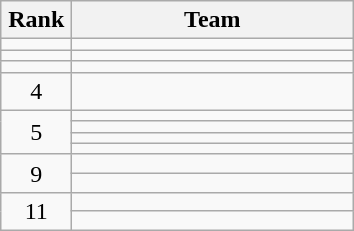<table class="wikitable" style="text-align:center;">
<tr>
<th width=40>Rank</th>
<th width=180>Team</th>
</tr>
<tr>
<td></td>
<td style="text-align:left;"></td>
</tr>
<tr>
<td></td>
<td style="text-align:left;"></td>
</tr>
<tr>
<td></td>
<td style="text-align:left;"></td>
</tr>
<tr>
<td>4</td>
<td style="text-align:left;"></td>
</tr>
<tr>
<td rowspan=4>5</td>
<td style="text-align:left;"></td>
</tr>
<tr>
<td style="text-align:left;"></td>
</tr>
<tr>
<td style="text-align:left;"></td>
</tr>
<tr>
<td style="text-align:left;"></td>
</tr>
<tr>
<td rowspan=2>9</td>
<td style="text-align:left;"></td>
</tr>
<tr>
<td style="text-align:left;"></td>
</tr>
<tr>
<td rowspan=2>11</td>
<td style="text-align:left;"></td>
</tr>
<tr>
<td style="text-align:left;"></td>
</tr>
</table>
